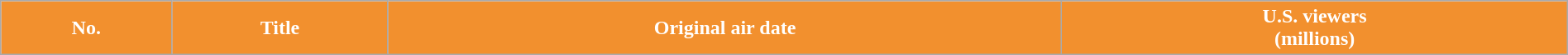<table class="wikitable plainrowheaders" style="width:100%; margin:auto; background:#fff;">
<tr>
<th style="background:#F2902E; color:#fff; text-align:center;">No.</th>
<th ! style="background:#F2902E; color:#fff; text-align:center;">Title</th>
<th ! style="background:#F2902E; color:#fff; text-align:center;">Original air date</th>
<th ! style="background:#F2902E; color:#fff; text-align:center;">U.S. viewers<br>(millions)<br>


</th>
</tr>
</table>
